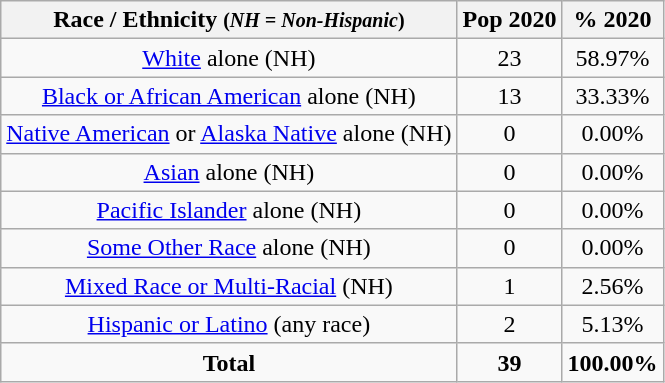<table class="wikitable" style="text-align:center;">
<tr>
<th>Race / Ethnicity <small>(<em>NH = Non-Hispanic</em>)</small></th>
<th>Pop 2020</th>
<th>% 2020</th>
</tr>
<tr>
<td><a href='#'>White</a> alone (NH)</td>
<td>23</td>
<td>58.97%</td>
</tr>
<tr>
<td><a href='#'>Black or African American</a> alone (NH)</td>
<td>13</td>
<td>33.33%</td>
</tr>
<tr>
<td><a href='#'>Native American</a> or <a href='#'>Alaska Native</a> alone (NH)</td>
<td>0</td>
<td>0.00%</td>
</tr>
<tr>
<td><a href='#'>Asian</a> alone (NH)</td>
<td>0</td>
<td>0.00%</td>
</tr>
<tr>
<td><a href='#'>Pacific Islander</a> alone (NH)</td>
<td>0</td>
<td>0.00%</td>
</tr>
<tr>
<td><a href='#'>Some Other Race</a> alone (NH)</td>
<td>0</td>
<td>0.00%</td>
</tr>
<tr>
<td><a href='#'>Mixed Race or Multi-Racial</a> (NH)</td>
<td>1</td>
<td>2.56%</td>
</tr>
<tr>
<td><a href='#'>Hispanic or Latino</a> (any race)</td>
<td>2</td>
<td>5.13%</td>
</tr>
<tr>
<td><strong>Total</strong></td>
<td><strong>39</strong></td>
<td><strong>100.00%</strong></td>
</tr>
</table>
